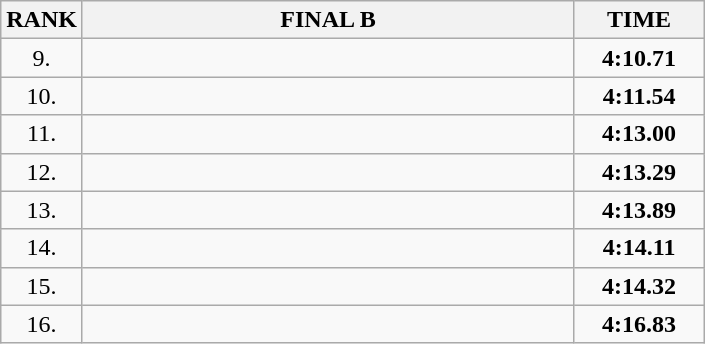<table class="wikitable">
<tr>
<th>RANK</th>
<th style="width: 20em">FINAL B</th>
<th style="width: 5em">TIME</th>
</tr>
<tr>
<td align="center">9.</td>
<td></td>
<td align="center"><strong>4:10.71</strong></td>
</tr>
<tr>
<td align="center">10.</td>
<td></td>
<td align="center"><strong>4:11.54</strong></td>
</tr>
<tr>
<td align="center">11.</td>
<td></td>
<td align="center"><strong>4:13.00</strong></td>
</tr>
<tr>
<td align="center">12.</td>
<td></td>
<td align="center"><strong>4:13.29</strong></td>
</tr>
<tr>
<td align="center">13.</td>
<td></td>
<td align="center"><strong>4:13.89</strong></td>
</tr>
<tr>
<td align="center">14.</td>
<td></td>
<td align="center"><strong>4:14.11</strong></td>
</tr>
<tr>
<td align="center">15.</td>
<td></td>
<td align="center"><strong>4:14.32</strong></td>
</tr>
<tr>
<td align="center">16.</td>
<td></td>
<td align="center"><strong>4:16.83</strong></td>
</tr>
</table>
